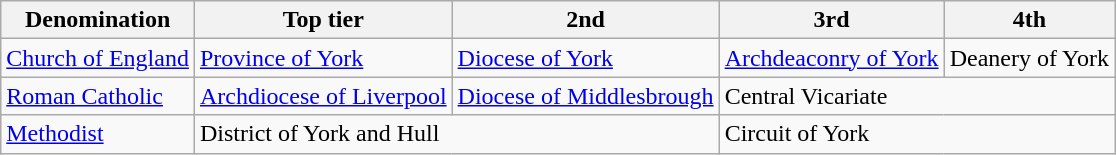<table class="wikitable">
<tr>
<th>Denomination</th>
<th>Top tier</th>
<th>2nd</th>
<th>3rd</th>
<th>4th</th>
</tr>
<tr>
<td><a href='#'>Church of England</a></td>
<td><a href='#'>Province of York</a></td>
<td><a href='#'>Diocese of York</a></td>
<td><a href='#'>Archdeaconry of York</a></td>
<td>Deanery of York</td>
</tr>
<tr>
<td><a href='#'>Roman Catholic</a></td>
<td><a href='#'>Archdiocese of Liverpool</a></td>
<td><a href='#'>Diocese of Middlesbrough</a></td>
<td colspan=2>Central Vicariate</td>
</tr>
<tr>
<td><a href='#'>Methodist</a></td>
<td colspan=2>District of York and Hull</td>
<td colspan=2>Circuit of York</td>
</tr>
</table>
